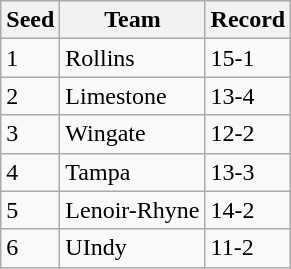<table class="wikitable">
<tr>
<th>Seed</th>
<th>Team</th>
<th>Record</th>
</tr>
<tr>
<td>1</td>
<td>Rollins</td>
<td>15-1</td>
</tr>
<tr>
<td>2</td>
<td>Limestone</td>
<td>13-4</td>
</tr>
<tr>
<td>3</td>
<td>Wingate</td>
<td>12-2</td>
</tr>
<tr>
<td>4</td>
<td>Tampa</td>
<td>13-3</td>
</tr>
<tr>
<td>5</td>
<td>Lenoir-Rhyne</td>
<td>14-2</td>
</tr>
<tr>
<td>6</td>
<td>UIndy</td>
<td>11-2</td>
</tr>
</table>
